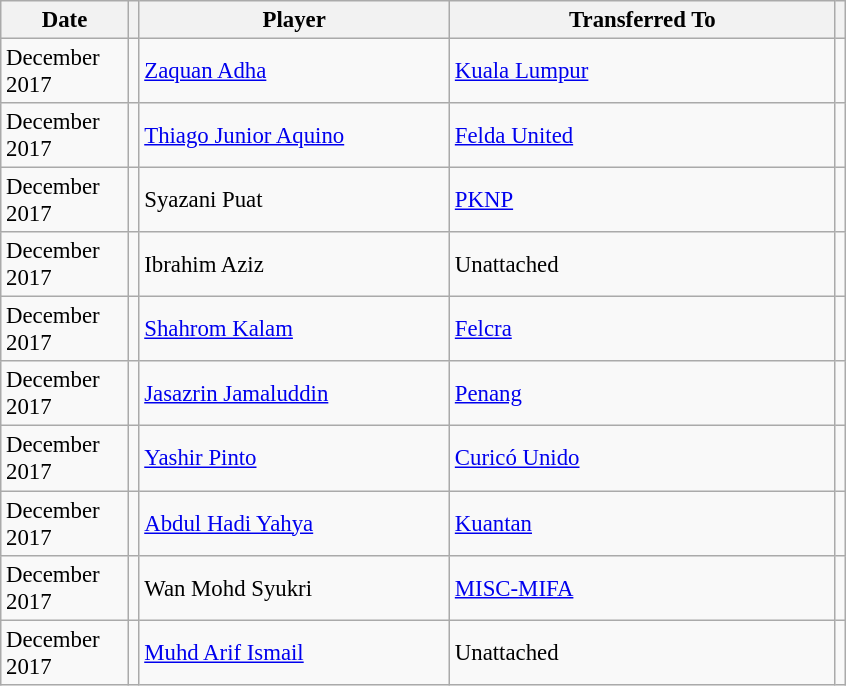<table class="wikitable plainrowheaders sortable" style="font-size:95%">
<tr>
<th scope="col" style="width:78px;">Date</th>
<th></th>
<th scope="col" style="width:200px;">Player</th>
<th scope="col" style="width:250px;">Transferred To</th>
<th></th>
</tr>
<tr>
<td>December 2017</td>
<td></td>
<td> <a href='#'>Zaquan Adha</a></td>
<td> <a href='#'>Kuala Lumpur</a></td>
<td></td>
</tr>
<tr>
<td>December 2017</td>
<td></td>
<td> <a href='#'>Thiago Junior Aquino</a></td>
<td> <a href='#'>Felda United</a></td>
<td></td>
</tr>
<tr>
<td>December 2017</td>
<td></td>
<td> Syazani Puat</td>
<td> <a href='#'>PKNP</a></td>
<td></td>
</tr>
<tr>
<td>December 2017</td>
<td></td>
<td> Ibrahim Aziz</td>
<td>Unattached</td>
<td></td>
</tr>
<tr>
<td>December 2017</td>
<td></td>
<td> <a href='#'>Shahrom Kalam</a></td>
<td> <a href='#'>Felcra</a></td>
<td></td>
</tr>
<tr>
<td>December 2017</td>
<td></td>
<td> <a href='#'>Jasazrin Jamaluddin</a></td>
<td> <a href='#'>Penang</a></td>
<td></td>
</tr>
<tr>
<td>December 2017</td>
<td></td>
<td> <a href='#'>Yashir Pinto</a></td>
<td> <a href='#'>Curicó Unido</a></td>
<td></td>
</tr>
<tr>
<td>December 2017</td>
<td></td>
<td> <a href='#'>Abdul Hadi Yahya</a></td>
<td> <a href='#'>Kuantan</a></td>
<td></td>
</tr>
<tr>
<td>December 2017</td>
<td></td>
<td> Wan Mohd Syukri</td>
<td> <a href='#'>MISC-MIFA</a></td>
<td></td>
</tr>
<tr>
<td>December 2017</td>
<td></td>
<td> <a href='#'>Muhd Arif Ismail</a></td>
<td>Unattached</td>
<td></td>
</tr>
</table>
